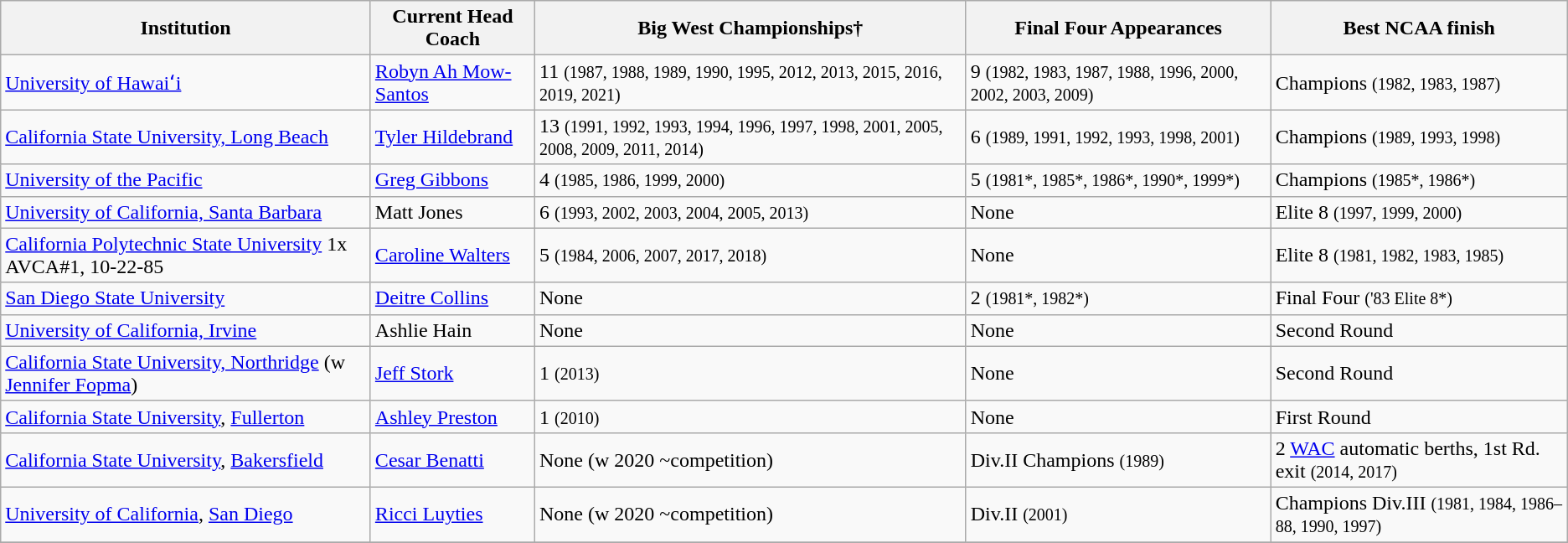<table class="wikitable sortable">
<tr>
<th>Institution</th>
<th>Current Head Coach</th>
<th>Big West Championships†</th>
<th>Final Four Appearances</th>
<th>Best NCAA finish</th>
</tr>
<tr>
<td><a href='#'>University of Hawaiʻi</a></td>
<td><a href='#'>Robyn Ah Mow-Santos</a></td>
<td>11 <small>(1987, 1988, 1989, 1990, 1995, 2012, 2013, 2015, 2016, 2019, 2021)</small></td>
<td>9 <small>(1982, 1983, 1987, 1988, 1996, 2000, 2002, 2003, 2009)</small></td>
<td>Champions <small>(1982, 1983, 1987)</small></td>
</tr>
<tr>
<td><a href='#'>California State University, Long Beach</a></td>
<td><a href='#'>Tyler Hildebrand</a></td>
<td>13 <small> (1991, 1992, 1993, 1994, 1996, 1997, 1998, 2001, 2005, 2008, 2009, 2011, 2014)</small></td>
<td>6 <small> (1989, 1991, 1992, 1993, 1998, 2001)</small></td>
<td>Champions <small> (1989, 1993, 1998)</small></td>
</tr>
<tr>
<td><a href='#'>University of the Pacific</a></td>
<td><a href='#'>Greg Gibbons</a></td>
<td>4 <small>(1985, 1986, 1999, 2000)</small></td>
<td>5 <small>(1981*, 1985*, 1986*, 1990*, 1999*)</small></td>
<td>Champions <small>(1985*, 1986*)</small></td>
</tr>
<tr>
<td><a href='#'>University of California, Santa Barbara</a></td>
<td>Matt Jones</td>
<td>6 <small>(1993, 2002, 2003, 2004, 2005, 2013)</small></td>
<td>None</td>
<td>Elite 8 <small>(1997, 1999, 2000)</small></td>
</tr>
<tr>
<td><a href='#'>California Polytechnic State University</a> 1x AVCA#1, 10-22-85</td>
<td><a href='#'>Caroline Walters</a></td>
<td>5 <small>(1984, 2006, 2007, 2017, 2018)</small></td>
<td>None</td>
<td>Elite 8 <small>(1981, 1982, 1983, 1985)</small></td>
</tr>
<tr>
<td><a href='#'>San Diego State University</a></td>
<td><a href='#'>Deitre Collins</a></td>
<td>None</td>
<td>2 <small> (1981*, 1982*)</small></td>
<td>Final Four <small>('83 Elite 8*)</small></td>
</tr>
<tr>
<td><a href='#'>University of California, Irvine</a></td>
<td>Ashlie Hain</td>
<td>None</td>
<td>None</td>
<td>Second Round</td>
</tr>
<tr>
<td><a href='#'>California State University, Northridge</a> (w <a href='#'>Jennifer Fopma</a>)</td>
<td><a href='#'>Jeff Stork</a></td>
<td>1 <small>(2013)</small></td>
<td>None</td>
<td>Second Round</td>
</tr>
<tr>
<td><a href='#'>California State University</a>, <a href='#'>Fullerton</a></td>
<td><a href='#'>Ashley Preston</a></td>
<td>1 <small>(2010)</small></td>
<td>None</td>
<td>First Round</td>
</tr>
<tr>
<td><a href='#'>California State University</a>, <a href='#'>Bakersfield</a></td>
<td><a href='#'>Cesar Benatti</a></td>
<td>None (w 2020 ~competition)</td>
<td>Div.II Champions <small>(1989)</small></td>
<td>2 <a href='#'>WAC</a> automatic berths, 1st Rd. exit <small>(2014, 2017)</small></td>
</tr>
<tr>
<td><a href='#'>University of California</a>, <a href='#'>San Diego</a></td>
<td><a href='#'>Ricci Luyties</a></td>
<td>None (w 2020 ~competition)</td>
<td>Div.II <small>(2001)</small></td>
<td>Champions Div.III <small>(1981, 1984, 1986–88, 1990, 1997)</small></td>
</tr>
<tr>
</tr>
</table>
